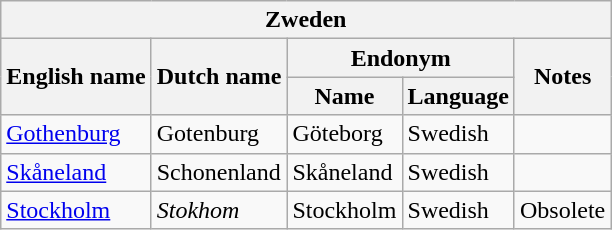<table class="wikitable sortable">
<tr>
<th colspan="5"> Zweden</th>
</tr>
<tr>
<th rowspan="2">English name</th>
<th rowspan="2">Dutch name</th>
<th colspan="2">Endonym</th>
<th rowspan="2">Notes</th>
</tr>
<tr>
<th>Name</th>
<th>Language</th>
</tr>
<tr>
<td><a href='#'>Gothenburg</a></td>
<td>Gotenburg</td>
<td>Göteborg</td>
<td>Swedish</td>
<td></td>
</tr>
<tr>
<td><a href='#'>Skåneland</a></td>
<td>Schonenland</td>
<td>Skåneland</td>
<td>Swedish</td>
<td></td>
</tr>
<tr>
<td><a href='#'>Stockholm</a></td>
<td><em>Stokhom</em></td>
<td>Stockholm</td>
<td>Swedish</td>
<td>Obsolete</td>
</tr>
</table>
